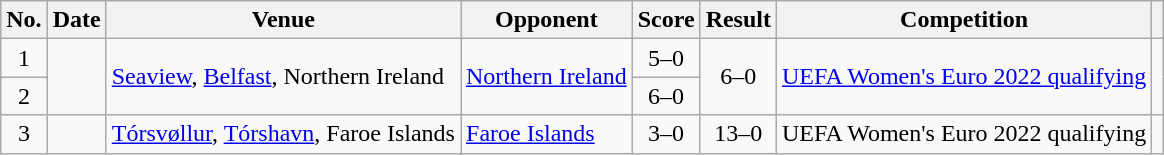<table class="wikitable sortable">
<tr>
<th scope="col">No.</th>
<th scope="col">Date</th>
<th scope="col">Venue</th>
<th scope="col">Opponent</th>
<th scope="col">Score</th>
<th scope="col">Result</th>
<th scope="col">Competition</th>
<th scope="col" class="unsortable"></th>
</tr>
<tr>
<td align="center">1</td>
<td rowspan="2"></td>
<td rowspan="2"><a href='#'>Seaview</a>, <a href='#'>Belfast</a>, Northern Ireland</td>
<td rowspan="2"> <a href='#'>Northern Ireland</a></td>
<td align="center">5–0</td>
<td rowspan="2" style="text-align:center">6–0</td>
<td rowspan="2"><a href='#'>UEFA Women's Euro 2022 qualifying</a></td>
<td rowspan="2"></td>
</tr>
<tr>
<td align="center">2</td>
<td align="center">6–0</td>
</tr>
<tr>
<td align="center">3</td>
<td></td>
<td><a href='#'>Tórsvøllur</a>, <a href='#'>Tórshavn</a>, Faroe Islands</td>
<td> <a href='#'>Faroe Islands</a></td>
<td align="center">3–0</td>
<td align="center">13–0</td>
<td>UEFA Women's Euro 2022 qualifying</td>
<td></td>
</tr>
</table>
